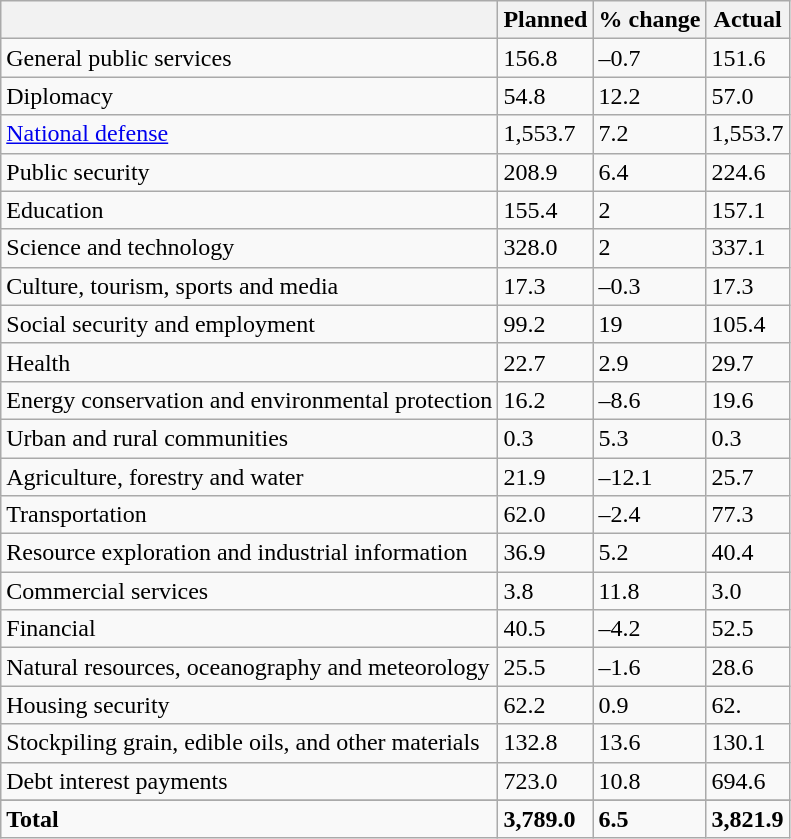<table class="wikitable sortable">
<tr>
<th></th>
<th>Planned</th>
<th>% change</th>
<th>Actual</th>
</tr>
<tr>
<td>General public services</td>
<td>156.8</td>
<td>–0.7</td>
<td>151.6</td>
</tr>
<tr>
<td>Diplomacy</td>
<td>54.8</td>
<td>12.2</td>
<td>57.0</td>
</tr>
<tr>
<td><a href='#'>National defense</a></td>
<td>1,553.7</td>
<td>7.2</td>
<td>1,553.7</td>
</tr>
<tr>
<td>Public security</td>
<td>208.9</td>
<td>6.4</td>
<td>224.6</td>
</tr>
<tr>
<td>Education</td>
<td>155.4</td>
<td>2</td>
<td>157.1</td>
</tr>
<tr>
<td>Science and technology</td>
<td>328.0</td>
<td>2</td>
<td>337.1</td>
</tr>
<tr>
<td>Culture, tourism, sports and media</td>
<td>17.3</td>
<td>–0.3</td>
<td>17.3</td>
</tr>
<tr>
<td>Social security and employment</td>
<td>99.2</td>
<td>19</td>
<td>105.4</td>
</tr>
<tr>
<td>Health</td>
<td>22.7</td>
<td>2.9</td>
<td>29.7</td>
</tr>
<tr>
<td>Energy conservation and environmental protection</td>
<td>16.2</td>
<td>–8.6</td>
<td>19.6</td>
</tr>
<tr>
<td>Urban and rural communities</td>
<td>0.3</td>
<td>5.3</td>
<td>0.3</td>
</tr>
<tr>
<td>Agriculture, forestry and water</td>
<td>21.9</td>
<td>–12.1</td>
<td>25.7</td>
</tr>
<tr>
<td>Transportation</td>
<td>62.0</td>
<td>–2.4</td>
<td>77.3</td>
</tr>
<tr>
<td>Resource exploration and industrial information</td>
<td>36.9</td>
<td>5.2</td>
<td>40.4</td>
</tr>
<tr>
<td>Commercial services</td>
<td>3.8</td>
<td>11.8</td>
<td>3.0</td>
</tr>
<tr>
<td>Financial</td>
<td>40.5</td>
<td>–4.2</td>
<td>52.5</td>
</tr>
<tr>
<td>Natural resources, oceanography and meteorology</td>
<td>25.5</td>
<td>–1.6</td>
<td>28.6</td>
</tr>
<tr>
<td>Housing security</td>
<td>62.2</td>
<td>0.9</td>
<td>62.</td>
</tr>
<tr>
<td>Stockpiling grain, edible oils, and other materials</td>
<td>132.8</td>
<td>13.6</td>
<td>130.1</td>
</tr>
<tr>
<td>Debt interest payments</td>
<td>723.0</td>
<td>10.8</td>
<td>694.6</td>
</tr>
<tr>
</tr>
<tr class="sortbottom">
<td><strong>Total</strong></td>
<td><strong>3,789.0</strong></td>
<td><strong>6.5</strong></td>
<td><strong>3,821.9</strong></td>
</tr>
</table>
